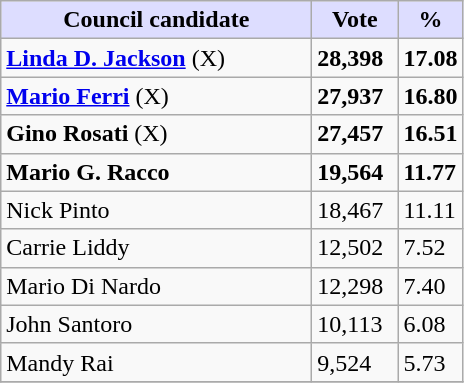<table class="wikitable">
<tr>
<th style="background:#ddf; width:200px;">Council candidate</th>
<th style="background:#ddf; width:50px;">Vote</th>
<th style="background:#ddf; width:30px;">%</th>
</tr>
<tr>
<td><strong><a href='#'>Linda D. Jackson</a></strong> (X)</td>
<td><strong>28,398</strong></td>
<td><strong>17.08</strong></td>
</tr>
<tr>
<td><strong><a href='#'>Mario Ferri</a></strong> (X)</td>
<td><strong>27,937</strong></td>
<td><strong>16.80</strong></td>
</tr>
<tr>
<td><strong>Gino Rosati</strong> (X)</td>
<td><strong>27,457</strong></td>
<td><strong>16.51</strong></td>
</tr>
<tr>
<td><strong>Mario G. Racco</strong></td>
<td><strong>19,564</strong></td>
<td><strong>11.77</strong></td>
</tr>
<tr>
<td>Nick Pinto</td>
<td>18,467</td>
<td>11.11</td>
</tr>
<tr>
<td>Carrie Liddy</td>
<td>12,502</td>
<td>7.52</td>
</tr>
<tr>
<td>Mario Di Nardo</td>
<td>12,298</td>
<td>7.40</td>
</tr>
<tr>
<td>John Santoro</td>
<td>10,113</td>
<td>6.08</td>
</tr>
<tr>
<td>Mandy Rai</td>
<td>9,524</td>
<td>5.73</td>
</tr>
<tr>
</tr>
</table>
